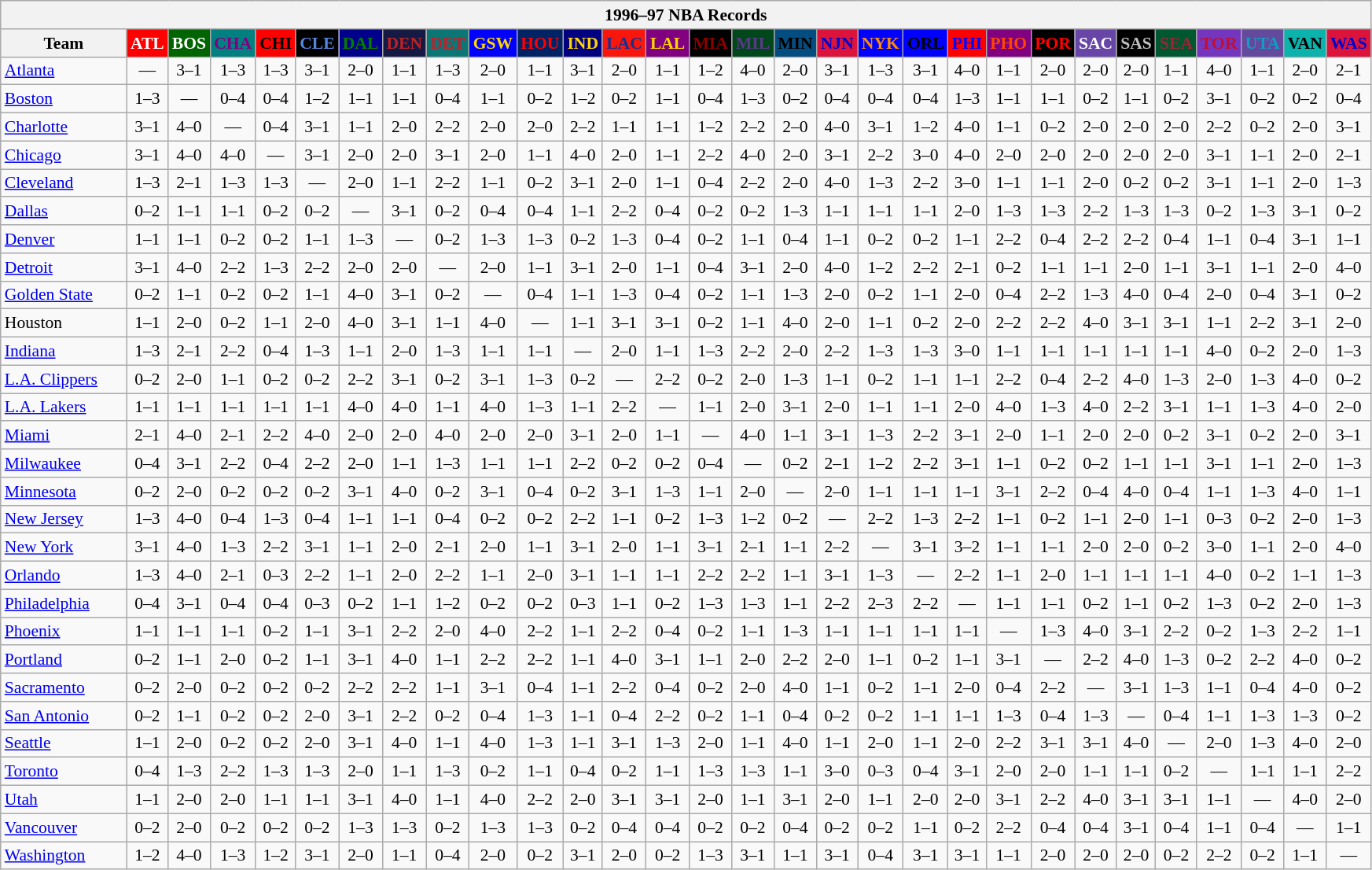<table class="wikitable" style="font-size:90%; text-align:center;">
<tr>
<th colspan=30>1996–97 NBA Records</th>
</tr>
<tr>
<th width=100>Team</th>
<th style="background:#FF0000;color:#FFFFFF;width=35">ATL</th>
<th style="background:#006400;color:#FFFFFF;width=35">BOS</th>
<th style="background:#008080;color:#800080;width=35">CHA</th>
<th style="background:#FF0000;color:#000000;width=35">CHI</th>
<th style="background:#000000;color:#5787DC;width=35">CLE</th>
<th style="background:#00008B;color:#008000;width=35">DAL</th>
<th style="background:#141A44;color:#BC2224;width=35">DEN</th>
<th style="background:#0C7674;color:#BB222C;width=35">DET</th>
<th style="background:#0000FF;color:#FFD700;width=35">GSW</th>
<th style="background:#002366;color:#FF0000;width=35">HOU</th>
<th style="background:#000080;color:#FFD700;width=35">IND</th>
<th style="background:#F9160D;color:#1A2E8B;width=35">LAC</th>
<th style="background:#800080;color:#FFD700;width=35">LAL</th>
<th style="background:#000000;color:#8B0000;width=35">MIA</th>
<th style="background:#00471B;color:#5C378A;width=35">MIL</th>
<th style="background:#044D80;color:#000000;width=35">MIN</th>
<th style="background:#DC143C;color:#0000CD;width=35">NJN</th>
<th style="background:#0000FF;color:#FF8C00;width=35">NYK</th>
<th style="background:#0000FF;color:#000000;width=35">ORL</th>
<th style="background:#FF0000;color:#0000FF;width=35">PHI</th>
<th style="background:#800080;color:#FF4500;width=35">PHO</th>
<th style="background:#000000;color:#FF0000;width=35">POR</th>
<th style="background:#6846A8;color:#FFFFFF;width=35">SAC</th>
<th style="background:#000000;color:#C0C0C0;width=35">SAS</th>
<th style="background:#005831;color:#992634;width=35">SEA</th>
<th style="background:#7436BF;color:#BE0F34;width=35">TOR</th>
<th style="background:#644A9C;color:#149BC7;width=35">UTA</th>
<th style="background:#0CB2AC;color:#000000;width=35">VAN</th>
<th style="background:#DC143C;color:#0000CD;width=35">WAS</th>
</tr>
<tr>
<td style="text-align:left;"><a href='#'>Atlanta</a></td>
<td>—</td>
<td>3–1</td>
<td>1–3</td>
<td>1–3</td>
<td>3–1</td>
<td>2–0</td>
<td>1–1</td>
<td>1–3</td>
<td>2–0</td>
<td>1–1</td>
<td>3–1</td>
<td>2–0</td>
<td>1–1</td>
<td>1–2</td>
<td>4–0</td>
<td>2–0</td>
<td>3–1</td>
<td>1–3</td>
<td>3–1</td>
<td>4–0</td>
<td>1–1</td>
<td>2–0</td>
<td>2–0</td>
<td>2–0</td>
<td>1–1</td>
<td>4–0</td>
<td>1–1</td>
<td>2–0</td>
<td>2–1</td>
</tr>
<tr>
<td style="text-align:left;"><a href='#'>Boston</a></td>
<td>1–3</td>
<td>—</td>
<td>0–4</td>
<td>0–4</td>
<td>1–2</td>
<td>1–1</td>
<td>1–1</td>
<td>0–4</td>
<td>1–1</td>
<td>0–2</td>
<td>1–2</td>
<td>0–2</td>
<td>1–1</td>
<td>0–4</td>
<td>1–3</td>
<td>0–2</td>
<td>0–4</td>
<td>0–4</td>
<td>0–4</td>
<td>1–3</td>
<td>1–1</td>
<td>1–1</td>
<td>0–2</td>
<td>1–1</td>
<td>0–2</td>
<td>3–1</td>
<td>0–2</td>
<td>0–2</td>
<td>0–4</td>
</tr>
<tr>
<td style="text-align:left;"><a href='#'>Charlotte</a></td>
<td>3–1</td>
<td>4–0</td>
<td>—</td>
<td>0–4</td>
<td>3–1</td>
<td>1–1</td>
<td>2–0</td>
<td>2–2</td>
<td>2–0</td>
<td>2–0</td>
<td>2–2</td>
<td>1–1</td>
<td>1–1</td>
<td>1–2</td>
<td>2–2</td>
<td>2–0</td>
<td>4–0</td>
<td>3–1</td>
<td>1–2</td>
<td>4–0</td>
<td>1–1</td>
<td>0–2</td>
<td>2–0</td>
<td>2–0</td>
<td>2–0</td>
<td>2–2</td>
<td>0–2</td>
<td>2–0</td>
<td>3–1</td>
</tr>
<tr>
<td style="text-align:left;"><a href='#'>Chicago</a></td>
<td>3–1</td>
<td>4–0</td>
<td>4–0</td>
<td>—</td>
<td>3–1</td>
<td>2–0</td>
<td>2–0</td>
<td>3–1</td>
<td>2–0</td>
<td>1–1</td>
<td>4–0</td>
<td>2–0</td>
<td>1–1</td>
<td>2–2</td>
<td>4–0</td>
<td>2–0</td>
<td>3–1</td>
<td>2–2</td>
<td>3–0</td>
<td>4–0</td>
<td>2–0</td>
<td>2–0</td>
<td>2–0</td>
<td>2–0</td>
<td>2–0</td>
<td>3–1</td>
<td>1–1</td>
<td>2–0</td>
<td>2–1</td>
</tr>
<tr>
<td style="text-align:left;"><a href='#'>Cleveland</a></td>
<td>1–3</td>
<td>2–1</td>
<td>1–3</td>
<td>1–3</td>
<td>—</td>
<td>2–0</td>
<td>1–1</td>
<td>2–2</td>
<td>1–1</td>
<td>0–2</td>
<td>3–1</td>
<td>2–0</td>
<td>1–1</td>
<td>0–4</td>
<td>2–2</td>
<td>2–0</td>
<td>4–0</td>
<td>1–3</td>
<td>2–2</td>
<td>3–0</td>
<td>1–1</td>
<td>1–1</td>
<td>2–0</td>
<td>0–2</td>
<td>0–2</td>
<td>3–1</td>
<td>1–1</td>
<td>2–0</td>
<td>1–3</td>
</tr>
<tr>
<td style="text-align:left;"><a href='#'>Dallas</a></td>
<td>0–2</td>
<td>1–1</td>
<td>1–1</td>
<td>0–2</td>
<td>0–2</td>
<td>—</td>
<td>3–1</td>
<td>0–2</td>
<td>0–4</td>
<td>0–4</td>
<td>1–1</td>
<td>2–2</td>
<td>0–4</td>
<td>0–2</td>
<td>0–2</td>
<td>1–3</td>
<td>1–1</td>
<td>1–1</td>
<td>1–1</td>
<td>2–0</td>
<td>1–3</td>
<td>1–3</td>
<td>2–2</td>
<td>1–3</td>
<td>1–3</td>
<td>0–2</td>
<td>1–3</td>
<td>3–1</td>
<td>0–2</td>
</tr>
<tr>
<td style="text-align:left;"><a href='#'>Denver</a></td>
<td>1–1</td>
<td>1–1</td>
<td>0–2</td>
<td>0–2</td>
<td>1–1</td>
<td>1–3</td>
<td>—</td>
<td>0–2</td>
<td>1–3</td>
<td>1–3</td>
<td>0–2</td>
<td>1–3</td>
<td>0–4</td>
<td>0–2</td>
<td>1–1</td>
<td>0–4</td>
<td>1–1</td>
<td>0–2</td>
<td>0–2</td>
<td>1–1</td>
<td>2–2</td>
<td>0–4</td>
<td>2–2</td>
<td>2–2</td>
<td>0–4</td>
<td>1–1</td>
<td>0–4</td>
<td>3–1</td>
<td>1–1</td>
</tr>
<tr>
<td style="text-align:left;"><a href='#'>Detroit</a></td>
<td>3–1</td>
<td>4–0</td>
<td>2–2</td>
<td>1–3</td>
<td>2–2</td>
<td>2–0</td>
<td>2–0</td>
<td>—</td>
<td>2–0</td>
<td>1–1</td>
<td>3–1</td>
<td>2–0</td>
<td>1–1</td>
<td>0–4</td>
<td>3–1</td>
<td>2–0</td>
<td>4–0</td>
<td>1–2</td>
<td>2–2</td>
<td>2–1</td>
<td>0–2</td>
<td>1–1</td>
<td>1–1</td>
<td>2–0</td>
<td>1–1</td>
<td>3–1</td>
<td>1–1</td>
<td>2–0</td>
<td>4–0</td>
</tr>
<tr>
<td style="text-align:left;"><a href='#'>Golden State</a></td>
<td>0–2</td>
<td>1–1</td>
<td>0–2</td>
<td>0–2</td>
<td>1–1</td>
<td>4–0</td>
<td>3–1</td>
<td>0–2</td>
<td>—</td>
<td>0–4</td>
<td>1–1</td>
<td>1–3</td>
<td>0–4</td>
<td>0–2</td>
<td>1–1</td>
<td>1–3</td>
<td>2–0</td>
<td>0–2</td>
<td>1–1</td>
<td>2–0</td>
<td>0–4</td>
<td>2–2</td>
<td>1–3</td>
<td>4–0</td>
<td>0–4</td>
<td>2–0</td>
<td>0–4</td>
<td>3–1</td>
<td>0–2</td>
</tr>
<tr>
<td style="text-align:left;">Houston</td>
<td>1–1</td>
<td>2–0</td>
<td>0–2</td>
<td>1–1</td>
<td>2–0</td>
<td>4–0</td>
<td>3–1</td>
<td>1–1</td>
<td>4–0</td>
<td>—</td>
<td>1–1</td>
<td>3–1</td>
<td>3–1</td>
<td>0–2</td>
<td>1–1</td>
<td>4–0</td>
<td>2–0</td>
<td>1–1</td>
<td>0–2</td>
<td>2–0</td>
<td>2–2</td>
<td>2–2</td>
<td>4–0</td>
<td>3–1</td>
<td>3–1</td>
<td>1–1</td>
<td>2–2</td>
<td>3–1</td>
<td>2–0</td>
</tr>
<tr>
<td style="text-align:left;"><a href='#'>Indiana</a></td>
<td>1–3</td>
<td>2–1</td>
<td>2–2</td>
<td>0–4</td>
<td>1–3</td>
<td>1–1</td>
<td>2–0</td>
<td>1–3</td>
<td>1–1</td>
<td>1–1</td>
<td>—</td>
<td>2–0</td>
<td>1–1</td>
<td>1–3</td>
<td>2–2</td>
<td>2–0</td>
<td>2–2</td>
<td>1–3</td>
<td>1–3</td>
<td>3–0</td>
<td>1–1</td>
<td>1–1</td>
<td>1–1</td>
<td>1–1</td>
<td>1–1</td>
<td>4–0</td>
<td>0–2</td>
<td>2–0</td>
<td>1–3</td>
</tr>
<tr>
<td style="text-align:left;"><a href='#'>L.A. Clippers</a></td>
<td>0–2</td>
<td>2–0</td>
<td>1–1</td>
<td>0–2</td>
<td>0–2</td>
<td>2–2</td>
<td>3–1</td>
<td>0–2</td>
<td>3–1</td>
<td>1–3</td>
<td>0–2</td>
<td>—</td>
<td>2–2</td>
<td>0–2</td>
<td>2–0</td>
<td>1–3</td>
<td>1–1</td>
<td>0–2</td>
<td>1–1</td>
<td>1–1</td>
<td>2–2</td>
<td>0–4</td>
<td>2–2</td>
<td>4–0</td>
<td>1–3</td>
<td>2–0</td>
<td>1–3</td>
<td>4–0</td>
<td>0–2</td>
</tr>
<tr>
<td style="text-align:left;"><a href='#'>L.A. Lakers</a></td>
<td>1–1</td>
<td>1–1</td>
<td>1–1</td>
<td>1–1</td>
<td>1–1</td>
<td>4–0</td>
<td>4–0</td>
<td>1–1</td>
<td>4–0</td>
<td>1–3</td>
<td>1–1</td>
<td>2–2</td>
<td>—</td>
<td>1–1</td>
<td>2–0</td>
<td>3–1</td>
<td>2–0</td>
<td>1–1</td>
<td>1–1</td>
<td>2–0</td>
<td>4–0</td>
<td>1–3</td>
<td>4–0</td>
<td>2–2</td>
<td>3–1</td>
<td>1–1</td>
<td>1–3</td>
<td>4–0</td>
<td>2–0</td>
</tr>
<tr>
<td style="text-align:left;"><a href='#'>Miami</a></td>
<td>2–1</td>
<td>4–0</td>
<td>2–1</td>
<td>2–2</td>
<td>4–0</td>
<td>2–0</td>
<td>2–0</td>
<td>4–0</td>
<td>2–0</td>
<td>2–0</td>
<td>3–1</td>
<td>2–0</td>
<td>1–1</td>
<td>—</td>
<td>4–0</td>
<td>1–1</td>
<td>3–1</td>
<td>1–3</td>
<td>2–2</td>
<td>3–1</td>
<td>2–0</td>
<td>1–1</td>
<td>2–0</td>
<td>2–0</td>
<td>0–2</td>
<td>3–1</td>
<td>0–2</td>
<td>2–0</td>
<td>3–1</td>
</tr>
<tr>
<td style="text-align:left;"><a href='#'>Milwaukee</a></td>
<td>0–4</td>
<td>3–1</td>
<td>2–2</td>
<td>0–4</td>
<td>2–2</td>
<td>2–0</td>
<td>1–1</td>
<td>1–3</td>
<td>1–1</td>
<td>1–1</td>
<td>2–2</td>
<td>0–2</td>
<td>0–2</td>
<td>0–4</td>
<td>—</td>
<td>0–2</td>
<td>2–1</td>
<td>1–2</td>
<td>2–2</td>
<td>3–1</td>
<td>1–1</td>
<td>0–2</td>
<td>0–2</td>
<td>1–1</td>
<td>1–1</td>
<td>3–1</td>
<td>1–1</td>
<td>2–0</td>
<td>1–3</td>
</tr>
<tr>
<td style="text-align:left;"><a href='#'>Minnesota</a></td>
<td>0–2</td>
<td>2–0</td>
<td>0–2</td>
<td>0–2</td>
<td>0–2</td>
<td>3–1</td>
<td>4–0</td>
<td>0–2</td>
<td>3–1</td>
<td>0–4</td>
<td>0–2</td>
<td>3–1</td>
<td>1–3</td>
<td>1–1</td>
<td>2–0</td>
<td>—</td>
<td>2–0</td>
<td>1–1</td>
<td>1–1</td>
<td>1–1</td>
<td>3–1</td>
<td>2–2</td>
<td>0–4</td>
<td>4–0</td>
<td>0–4</td>
<td>1–1</td>
<td>1–3</td>
<td>4–0</td>
<td>1–1</td>
</tr>
<tr>
<td style="text-align:left;"><a href='#'>New Jersey</a></td>
<td>1–3</td>
<td>4–0</td>
<td>0–4</td>
<td>1–3</td>
<td>0–4</td>
<td>1–1</td>
<td>1–1</td>
<td>0–4</td>
<td>0–2</td>
<td>0–2</td>
<td>2–2</td>
<td>1–1</td>
<td>0–2</td>
<td>1–3</td>
<td>1–2</td>
<td>0–2</td>
<td>—</td>
<td>2–2</td>
<td>1–3</td>
<td>2–2</td>
<td>1–1</td>
<td>0–2</td>
<td>1–1</td>
<td>2–0</td>
<td>1–1</td>
<td>0–3</td>
<td>0–2</td>
<td>2–0</td>
<td>1–3</td>
</tr>
<tr>
<td style="text-align:left;"><a href='#'>New York</a></td>
<td>3–1</td>
<td>4–0</td>
<td>1–3</td>
<td>2–2</td>
<td>3–1</td>
<td>1–1</td>
<td>2–0</td>
<td>2–1</td>
<td>2–0</td>
<td>1–1</td>
<td>3–1</td>
<td>2–0</td>
<td>1–1</td>
<td>3–1</td>
<td>2–1</td>
<td>1–1</td>
<td>2–2</td>
<td>—</td>
<td>3–1</td>
<td>3–2</td>
<td>1–1</td>
<td>1–1</td>
<td>2–0</td>
<td>2–0</td>
<td>0–2</td>
<td>3–0</td>
<td>1–1</td>
<td>2–0</td>
<td>4–0</td>
</tr>
<tr>
<td style="text-align:left;"><a href='#'>Orlando</a></td>
<td>1–3</td>
<td>4–0</td>
<td>2–1</td>
<td>0–3</td>
<td>2–2</td>
<td>1–1</td>
<td>2–0</td>
<td>2–2</td>
<td>1–1</td>
<td>2–0</td>
<td>3–1</td>
<td>1–1</td>
<td>1–1</td>
<td>2–2</td>
<td>2–2</td>
<td>1–1</td>
<td>3–1</td>
<td>1–3</td>
<td>—</td>
<td>2–2</td>
<td>1–1</td>
<td>2–0</td>
<td>1–1</td>
<td>1–1</td>
<td>1–1</td>
<td>4–0</td>
<td>0–2</td>
<td>1–1</td>
<td>1–3</td>
</tr>
<tr>
<td style="text-align:left;"><a href='#'>Philadelphia</a></td>
<td>0–4</td>
<td>3–1</td>
<td>0–4</td>
<td>0–4</td>
<td>0–3</td>
<td>0–2</td>
<td>1–1</td>
<td>1–2</td>
<td>0–2</td>
<td>0–2</td>
<td>0–3</td>
<td>1–1</td>
<td>0–2</td>
<td>1–3</td>
<td>1–3</td>
<td>1–1</td>
<td>2–2</td>
<td>2–3</td>
<td>2–2</td>
<td>—</td>
<td>1–1</td>
<td>1–1</td>
<td>0–2</td>
<td>1–1</td>
<td>0–2</td>
<td>1–3</td>
<td>0–2</td>
<td>2–0</td>
<td>1–3</td>
</tr>
<tr>
<td style="text-align:left;"><a href='#'>Phoenix</a></td>
<td>1–1</td>
<td>1–1</td>
<td>1–1</td>
<td>0–2</td>
<td>1–1</td>
<td>3–1</td>
<td>2–2</td>
<td>2–0</td>
<td>4–0</td>
<td>2–2</td>
<td>1–1</td>
<td>2–2</td>
<td>0–4</td>
<td>0–2</td>
<td>1–1</td>
<td>1–3</td>
<td>1–1</td>
<td>1–1</td>
<td>1–1</td>
<td>1–1</td>
<td>—</td>
<td>1–3</td>
<td>4–0</td>
<td>3–1</td>
<td>2–2</td>
<td>0–2</td>
<td>1–3</td>
<td>2–2</td>
<td>1–1</td>
</tr>
<tr>
<td style="text-align:left;"><a href='#'>Portland</a></td>
<td>0–2</td>
<td>1–1</td>
<td>2–0</td>
<td>0–2</td>
<td>1–1</td>
<td>3–1</td>
<td>4–0</td>
<td>1–1</td>
<td>2–2</td>
<td>2–2</td>
<td>1–1</td>
<td>4–0</td>
<td>3–1</td>
<td>1–1</td>
<td>2–0</td>
<td>2–2</td>
<td>2–0</td>
<td>1–1</td>
<td>0–2</td>
<td>1–1</td>
<td>3–1</td>
<td>—</td>
<td>2–2</td>
<td>4–0</td>
<td>1–3</td>
<td>0–2</td>
<td>2–2</td>
<td>4–0</td>
<td>0–2</td>
</tr>
<tr>
<td style="text-align:left;"><a href='#'>Sacramento</a></td>
<td>0–2</td>
<td>2–0</td>
<td>0–2</td>
<td>0–2</td>
<td>0–2</td>
<td>2–2</td>
<td>2–2</td>
<td>1–1</td>
<td>3–1</td>
<td>0–4</td>
<td>1–1</td>
<td>2–2</td>
<td>0–4</td>
<td>0–2</td>
<td>2–0</td>
<td>4–0</td>
<td>1–1</td>
<td>0–2</td>
<td>1–1</td>
<td>2–0</td>
<td>0–4</td>
<td>2–2</td>
<td>—</td>
<td>3–1</td>
<td>1–3</td>
<td>1–1</td>
<td>0–4</td>
<td>4–0</td>
<td>0–2</td>
</tr>
<tr>
<td style="text-align:left;"><a href='#'>San Antonio</a></td>
<td>0–2</td>
<td>1–1</td>
<td>0–2</td>
<td>0–2</td>
<td>2–0</td>
<td>3–1</td>
<td>2–2</td>
<td>0–2</td>
<td>0–4</td>
<td>1–3</td>
<td>1–1</td>
<td>0–4</td>
<td>2–2</td>
<td>0–2</td>
<td>1–1</td>
<td>0–4</td>
<td>0–2</td>
<td>0–2</td>
<td>1–1</td>
<td>1–1</td>
<td>1–3</td>
<td>0–4</td>
<td>1–3</td>
<td>—</td>
<td>0–4</td>
<td>1–1</td>
<td>1–3</td>
<td>1–3</td>
<td>0–2</td>
</tr>
<tr>
<td style="text-align:left;"><a href='#'>Seattle</a></td>
<td>1–1</td>
<td>2–0</td>
<td>0–2</td>
<td>0–2</td>
<td>2–0</td>
<td>3–1</td>
<td>4–0</td>
<td>1–1</td>
<td>4–0</td>
<td>1–3</td>
<td>1–1</td>
<td>3–1</td>
<td>1–3</td>
<td>2–0</td>
<td>1–1</td>
<td>4–0</td>
<td>1–1</td>
<td>2–0</td>
<td>1–1</td>
<td>2–0</td>
<td>2–2</td>
<td>3–1</td>
<td>3–1</td>
<td>4–0</td>
<td>—</td>
<td>2–0</td>
<td>1–3</td>
<td>4–0</td>
<td>2–0</td>
</tr>
<tr>
<td style="text-align:left;"><a href='#'>Toronto</a></td>
<td>0–4</td>
<td>1–3</td>
<td>2–2</td>
<td>1–3</td>
<td>1–3</td>
<td>2–0</td>
<td>1–1</td>
<td>1–3</td>
<td>0–2</td>
<td>1–1</td>
<td>0–4</td>
<td>0–2</td>
<td>1–1</td>
<td>1–3</td>
<td>1–3</td>
<td>1–1</td>
<td>3–0</td>
<td>0–3</td>
<td>0–4</td>
<td>3–1</td>
<td>2–0</td>
<td>2–0</td>
<td>1–1</td>
<td>1–1</td>
<td>0–2</td>
<td>—</td>
<td>1–1</td>
<td>1–1</td>
<td>2–2</td>
</tr>
<tr>
<td style="text-align:left;"><a href='#'>Utah</a></td>
<td>1–1</td>
<td>2–0</td>
<td>2–0</td>
<td>1–1</td>
<td>1–1</td>
<td>3–1</td>
<td>4–0</td>
<td>1–1</td>
<td>4–0</td>
<td>2–2</td>
<td>2–0</td>
<td>3–1</td>
<td>3–1</td>
<td>2–0</td>
<td>1–1</td>
<td>3–1</td>
<td>2–0</td>
<td>1–1</td>
<td>2–0</td>
<td>2–0</td>
<td>3–1</td>
<td>2–2</td>
<td>4–0</td>
<td>3–1</td>
<td>3–1</td>
<td>1–1</td>
<td>—</td>
<td>4–0</td>
<td>2–0</td>
</tr>
<tr>
<td style="text-align:left;"><a href='#'>Vancouver</a></td>
<td>0–2</td>
<td>2–0</td>
<td>0–2</td>
<td>0–2</td>
<td>0–2</td>
<td>1–3</td>
<td>1–3</td>
<td>0–2</td>
<td>1–3</td>
<td>1–3</td>
<td>0–2</td>
<td>0–4</td>
<td>0–4</td>
<td>0–2</td>
<td>0–2</td>
<td>0–4</td>
<td>0–2</td>
<td>0–2</td>
<td>1–1</td>
<td>0–2</td>
<td>2–2</td>
<td>0–4</td>
<td>0–4</td>
<td>3–1</td>
<td>0–4</td>
<td>1–1</td>
<td>0–4</td>
<td>—</td>
<td>1–1</td>
</tr>
<tr>
<td style="text-align:left;"><a href='#'>Washington</a></td>
<td>1–2</td>
<td>4–0</td>
<td>1–3</td>
<td>1–2</td>
<td>3–1</td>
<td>2–0</td>
<td>1–1</td>
<td>0–4</td>
<td>2–0</td>
<td>0–2</td>
<td>3–1</td>
<td>2–0</td>
<td>0–2</td>
<td>1–3</td>
<td>3–1</td>
<td>1–1</td>
<td>3–1</td>
<td>0–4</td>
<td>3–1</td>
<td>3–1</td>
<td>1–1</td>
<td>2–0</td>
<td>2–0</td>
<td>2–0</td>
<td>0–2</td>
<td>2–2</td>
<td>0–2</td>
<td>1–1</td>
<td>—</td>
</tr>
</table>
